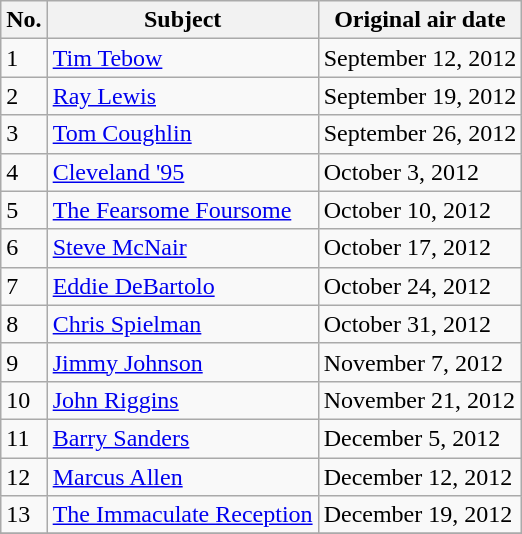<table class=wikitable>
<tr>
<th>No.</th>
<th>Subject</th>
<th>Original air date</th>
</tr>
<tr>
<td>1</td>
<td><a href='#'>Tim Tebow</a></td>
<td>September 12, 2012</td>
</tr>
<tr>
<td>2</td>
<td><a href='#'>Ray Lewis</a></td>
<td>September 19, 2012</td>
</tr>
<tr>
<td>3</td>
<td><a href='#'>Tom Coughlin</a></td>
<td>September 26, 2012</td>
</tr>
<tr>
<td>4</td>
<td><a href='#'>Cleveland '95</a></td>
<td>October 3, 2012</td>
</tr>
<tr>
<td>5</td>
<td><a href='#'>The Fearsome Foursome</a></td>
<td>October 10, 2012</td>
</tr>
<tr>
<td>6</td>
<td><a href='#'>Steve McNair</a></td>
<td>October 17, 2012</td>
</tr>
<tr>
<td>7</td>
<td><a href='#'>Eddie DeBartolo</a></td>
<td>October 24, 2012</td>
</tr>
<tr>
<td>8</td>
<td><a href='#'>Chris Spielman</a></td>
<td>October 31, 2012</td>
</tr>
<tr>
<td>9</td>
<td><a href='#'>Jimmy Johnson</a></td>
<td>November 7, 2012</td>
</tr>
<tr>
<td>10</td>
<td><a href='#'>John Riggins</a></td>
<td>November 21, 2012</td>
</tr>
<tr>
<td>11</td>
<td><a href='#'>Barry Sanders</a></td>
<td>December 5, 2012</td>
</tr>
<tr>
<td>12</td>
<td><a href='#'>Marcus Allen</a></td>
<td>December 12, 2012</td>
</tr>
<tr>
<td>13</td>
<td><a href='#'>The Immaculate Reception</a></td>
<td>December 19, 2012</td>
</tr>
<tr>
</tr>
</table>
